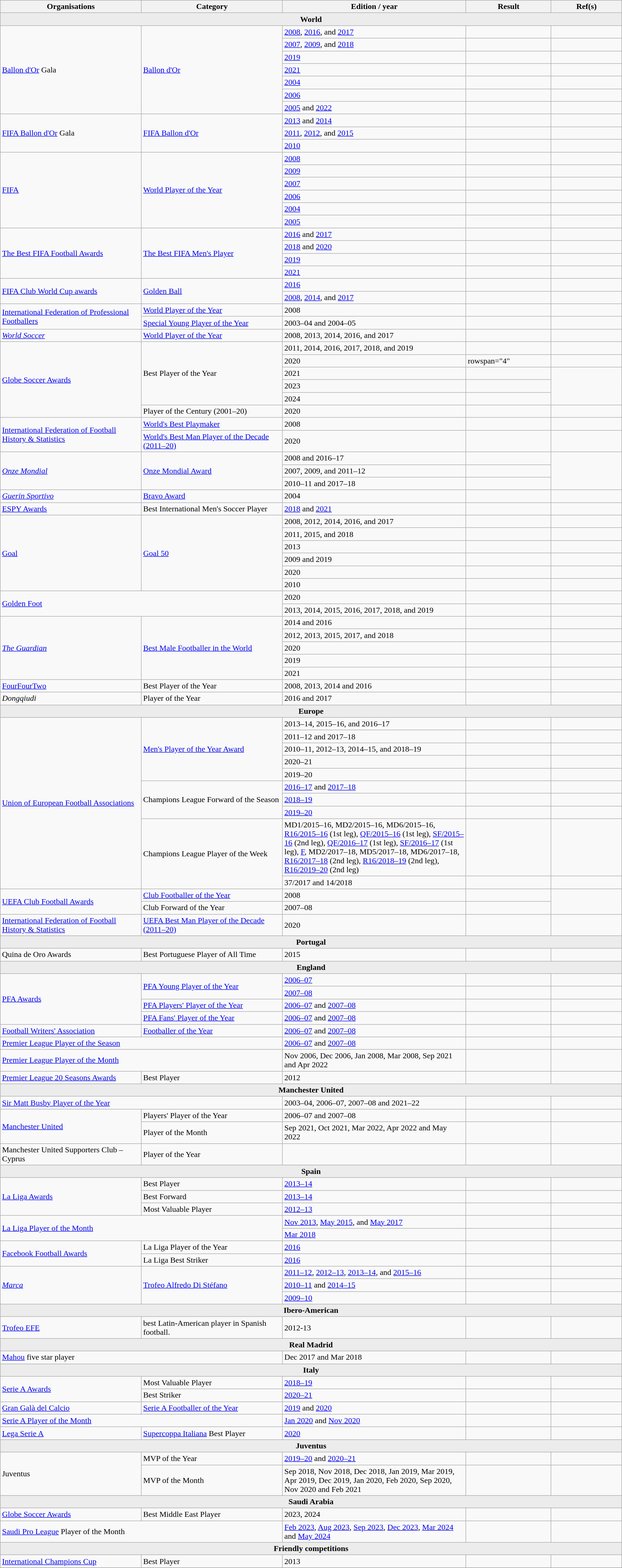<table class="wikitable sortable">
<tr>
<th scope="col" width=10%>Organisations</th>
<th scope="col" width=10%>Category</th>
<th scope="col" style="width:13%;">Edition / year</th>
<th scope="col" width=5%>Result</th>
<th scope="col" width=5%>Ref(s)</th>
</tr>
<tr>
<td colspan="5" style="background: #ececec; vertical-align: middle; text-align: center; " class="table-na"><strong>World</strong></td>
</tr>
<tr>
<td rowspan="7"><a href='#'>Ballon d'Or</a> Gala</td>
<td rowspan="7"><a href='#'>Ballon d'Or</a></td>
<td><a href='#'>2008</a>, <a href='#'>2016</a>, and <a href='#'>2017</a></td>
<td></td>
<td></td>
</tr>
<tr>
<td><a href='#'>2007</a>, <a href='#'>2009</a>, and <a href='#'>2018</a></td>
<td></td>
<td></td>
</tr>
<tr>
<td><a href='#'>2019</a></td>
<td></td>
<td></td>
</tr>
<tr>
<td><a href='#'>2021</a></td>
<td></td>
<td></td>
</tr>
<tr>
<td><a href='#'>2004</a></td>
<td></td>
<td></td>
</tr>
<tr>
<td><a href='#'>2006</a></td>
<td></td>
<td></td>
</tr>
<tr>
<td><a href='#'>2005</a> and <a href='#'>2022</a></td>
<td></td>
<td></td>
</tr>
<tr>
<td rowspan="3"><a href='#'>FIFA Ballon d'Or</a> Gala</td>
<td rowspan="3"><a href='#'>FIFA Ballon d'Or</a></td>
<td><a href='#'>2013</a> and <a href='#'>2014</a></td>
<td></td>
<td></td>
</tr>
<tr>
<td><a href='#'>2011</a>, <a href='#'>2012</a>, and <a href='#'>2015</a></td>
<td></td>
<td></td>
</tr>
<tr>
<td><a href='#'>2010</a></td>
<td></td>
<td></td>
</tr>
<tr>
<td rowspan="6"><a href='#'>FIFA</a></td>
<td rowspan="6"><a href='#'>World Player of the Year</a></td>
<td><a href='#'>2008</a></td>
<td></td>
<td></td>
</tr>
<tr>
<td><a href='#'>2009</a></td>
<td></td>
<td></td>
</tr>
<tr>
<td><a href='#'>2007</a></td>
<td></td>
<td></td>
</tr>
<tr>
<td><a href='#'>2006</a></td>
<td></td>
<td></td>
</tr>
<tr>
<td><a href='#'>2004</a></td>
<td></td>
<td></td>
</tr>
<tr>
<td><a href='#'>2005</a></td>
<td></td>
<td></td>
</tr>
<tr>
<td rowspan="4"><a href='#'>The Best FIFA Football Awards</a></td>
<td rowspan="4"><a href='#'>The Best FIFA Men's Player</a></td>
<td><a href='#'>2016</a> and <a href='#'>2017</a></td>
<td></td>
<td></td>
</tr>
<tr>
<td><a href='#'>2018</a> and <a href='#'>2020</a></td>
<td></td>
<td></td>
</tr>
<tr>
<td><a href='#'>2019</a></td>
<td></td>
<td></td>
</tr>
<tr>
<td><a href='#'>2021</a></td>
<td></td>
<td></td>
</tr>
<tr>
<td rowspan="2"><a href='#'>FIFA Club World Cup awards</a></td>
<td rowspan="2"><a href='#'>Golden Ball</a></td>
<td><a href='#'>2016</a></td>
<td></td>
<td></td>
</tr>
<tr>
<td><a href='#'>2008</a>, <a href='#'>2014</a>, and <a href='#'>2017</a></td>
<td></td>
<td></td>
</tr>
<tr>
<td rowspan="2"><a href='#'>International Federation of Professional Footballers</a></td>
<td><a href='#'>World Player of the Year</a></td>
<td>2008</td>
<td></td>
<td></td>
</tr>
<tr>
<td><a href='#'>Special Young Player of the Year</a></td>
<td>2003–04 and 2004–05</td>
<td></td>
<td></td>
</tr>
<tr>
<td><em><a href='#'>World Soccer</a></em></td>
<td><a href='#'>World Player of the Year</a></td>
<td>2008, 2013, 2014, 2016, and 2017</td>
<td></td>
<td></td>
</tr>
<tr>
<td rowspan="6"><a href='#'>Globe Soccer Awards</a></td>
<td rowspan="5">Best Player of the Year</td>
<td>2011, 2014, 2016, 2017, 2018, and 2019</td>
<td></td>
<td></td>
</tr>
<tr>
<td>2020</td>
<td>rowspan="4" </td>
<td></td>
</tr>
<tr>
<td>2021</td>
<td></td>
</tr>
<tr>
<td>2023</td>
<td></td>
</tr>
<tr>
<td>2024</td>
<td></td>
</tr>
<tr>
<td>Player of the Century (2001–20)</td>
<td>2020</td>
<td></td>
<td></td>
</tr>
<tr>
<td rowspan="2"><a href='#'>International Federation of Football History & Statistics</a></td>
<td><a href='#'>World's Best Playmaker</a></td>
<td>2008</td>
<td></td>
<td></td>
</tr>
<tr>
<td><a href='#'>World's Best Man Player of the Decade (2011–20)</a></td>
<td>2020</td>
<td></td>
<td></td>
</tr>
<tr>
<td rowspan="3"><em><a href='#'>Onze Mondial</a></em></td>
<td rowspan="3"><a href='#'>Onze Mondial Award</a></td>
<td>2008 and 2016–17</td>
<td></td>
<td rowspan="3"></td>
</tr>
<tr>
<td>2007, 2009, and 2011–12</td>
<td></td>
</tr>
<tr>
<td>2010–11 and 2017–18</td>
<td></td>
</tr>
<tr>
<td><em><a href='#'>Guerin Sportivo</a></em></td>
<td><a href='#'>Bravo Award</a></td>
<td>2004</td>
<td></td>
<td></td>
</tr>
<tr>
<td><a href='#'>ESPY Awards</a></td>
<td>Best International Men's Soccer Player</td>
<td><a href='#'>2018</a> and <a href='#'>2021</a></td>
<td></td>
<td></td>
</tr>
<tr>
<td rowspan="6"><a href='#'>Goal</a></td>
<td rowspan="6"><a href='#'>Goal 50</a></td>
<td>2008, 2012, 2014, 2016, and 2017</td>
<td></td>
<td></td>
</tr>
<tr>
<td>2011, 2015, and 2018</td>
<td></td>
<td></td>
</tr>
<tr>
<td>2013</td>
<td></td>
<td></td>
</tr>
<tr>
<td>2009 and 2019</td>
<td></td>
<td></td>
</tr>
<tr>
<td>2020</td>
<td></td>
<td></td>
</tr>
<tr>
<td>2010</td>
<td></td>
<td></td>
</tr>
<tr>
<td colspan="2" rowspan="2"><a href='#'>Golden Foot</a></td>
<td>2020</td>
<td></td>
<td></td>
</tr>
<tr>
<td>2013, 2014, 2015, 2016, 2017, 2018, and 2019</td>
<td></td>
<td></td>
</tr>
<tr>
<td rowspan="5"><em><a href='#'>The Guardian</a></em></td>
<td rowspan="5"><a href='#'>Best Male Footballer in the World</a></td>
<td>2014 and 2016</td>
<td></td>
<td></td>
</tr>
<tr>
<td>2012, 2013, 2015, 2017, and 2018</td>
<td></td>
<td></td>
</tr>
<tr>
<td>2020</td>
<td></td>
<td></td>
</tr>
<tr>
<td>2019</td>
<td></td>
<td></td>
</tr>
<tr>
<td>2021</td>
<td></td>
<td></td>
</tr>
<tr>
<td><a href='#'>FourFourTwo</a></td>
<td>Best Player of the Year</td>
<td>2008, 2013, 2014 and 2016</td>
<td></td>
<td></td>
</tr>
<tr>
<td><em>Dongqiudi</em></td>
<td>Player of the Year</td>
<td>2016 and 2017</td>
<td></td>
<td></td>
</tr>
<tr>
<td colspan="5" style="background: #ececec; vertical-align: middle; text-align: center; " class="table-na"><strong>Europe</strong></td>
</tr>
<tr>
<td rowspan="10"><a href='#'>Union of European Football Associations</a></td>
<td rowspan="5"><a href='#'>Men's Player of the Year Award</a></td>
<td>2013–14, 2015–16, and 2016–17</td>
<td></td>
<td></td>
</tr>
<tr>
<td>2011–12 and 2017–18</td>
<td></td>
<td></td>
</tr>
<tr>
<td>2010–11, 2012–13, 2014–15, and 2018–19</td>
<td></td>
<td></td>
</tr>
<tr>
<td>2020–21</td>
<td></td>
<td></td>
</tr>
<tr>
<td>2019–20</td>
<td></td>
<td></td>
</tr>
<tr>
<td rowspan="3">Champions League Forward of the Season</td>
<td><a href='#'>2016–17</a> and <a href='#'>2017–18</a></td>
<td></td>
<td></td>
</tr>
<tr>
<td><a href='#'>2018–19</a></td>
<td></td>
<td></td>
</tr>
<tr>
<td><a href='#'>2019–20</a></td>
<td></td>
<td></td>
</tr>
<tr>
<td rowspan="2">Champions League Player of the Week</td>
<td>MD1/2015–16, MD2/2015–16, MD6/2015–16, <a href='#'>R16/2015–16</a> (1st leg), <a href='#'>QF/2015–16</a> (1st leg), <a href='#'>SF/2015–16</a> (2nd leg), <a href='#'>QF/2016–17</a> (1st leg), <a href='#'>SF/2016–17</a> (1st leg), <a href='#'>F</a>, MD2/2017–18, MD5/2017–18, MD6/2017–18, <a href='#'>R16/2017–18</a> (2nd leg), <a href='#'>R16/2018–19</a> (2nd leg), <a href='#'>R16/2019–20</a> (2nd leg)</td>
<td></td>
<td></td>
</tr>
<tr>
<td>37/2017 and 14/2018</td>
<td></td>
<td></td>
</tr>
<tr>
<td rowspan="2"><a href='#'>UEFA Club Football Awards</a></td>
<td><a href='#'>Club Footballer of the Year</a></td>
<td>2008</td>
<td></td>
<td rowspan="2"></td>
</tr>
<tr>
<td>Club Forward of the Year</td>
<td>2007–08</td>
<td></td>
</tr>
<tr>
<td><a href='#'>International Federation of Football History & Statistics</a></td>
<td><a href='#'>UEFA Best Man Player of the Decade (2011–20)</a></td>
<td>2020</td>
<td></td>
<td></td>
</tr>
<tr>
<td colspan="5" style="background: #ececec; vertical-align: middle; text-align: center; " class="table-na"><strong>Portugal</strong></td>
</tr>
<tr>
<td>Quina de Oro Awards</td>
<td>Best Portuguese Player of All Time</td>
<td>2015</td>
<td></td>
<td></td>
</tr>
<tr>
<td colspan="5" style="background: #ececec; vertical-align: middle; text-align: center; " class="table-na"><strong>England</strong></td>
</tr>
<tr>
<td rowspan="4"><a href='#'>PFA Awards</a></td>
<td rowspan="2"><a href='#'>PFA Young Player of the Year</a></td>
<td><a href='#'>2006–07</a></td>
<td></td>
<td></td>
</tr>
<tr>
<td><a href='#'>2007–08</a></td>
<td></td>
<td></td>
</tr>
<tr>
<td><a href='#'>PFA Players' Player of the Year</a></td>
<td><a href='#'>2006–07</a> and <a href='#'>2007–08</a></td>
<td></td>
<td></td>
</tr>
<tr>
<td><a href='#'>PFA Fans' Player of the Year</a></td>
<td><a href='#'>2006–07</a> and <a href='#'>2007–08</a></td>
<td></td>
<td></td>
</tr>
<tr>
<td><a href='#'>Football Writers' Association</a></td>
<td><a href='#'>Footballer of the Year</a></td>
<td><a href='#'>2006–07</a> and <a href='#'>2007–08</a></td>
<td></td>
<td></td>
</tr>
<tr>
<td colspan="2"><a href='#'>Premier League Player of the Season</a></td>
<td><a href='#'>2006–07</a> and <a href='#'>2007–08</a></td>
<td></td>
<td></td>
</tr>
<tr>
<td colspan="2"><a href='#'>Premier League Player of the Month</a></td>
<td>Nov 2006, Dec 2006, Jan 2008, Mar 2008, Sep 2021 and Apr 2022</td>
<td></td>
<td></td>
</tr>
<tr>
<td><a href='#'>Premier League 20 Seasons Awards</a></td>
<td>Best Player</td>
<td>2012</td>
<td></td>
<td></td>
</tr>
<tr>
<td colspan="5" style="background: #ececec; vertical-align: middle; text-align: center; " class="table-na"><strong>Manchester United</strong></td>
</tr>
<tr>
<td colspan="2"><a href='#'>Sir Matt Busby Player of the Year</a></td>
<td>2003–04, 2006–07, 2007–08 and 2021–22</td>
<td></td>
<td></td>
</tr>
<tr>
<td rowspan="2"><a href='#'>Manchester United</a></td>
<td>Players' Player of the Year</td>
<td>2006–07 and 2007–08</td>
<td></td>
<td></td>
</tr>
<tr>
<td>Player of the Month</td>
<td>Sep 2021, Oct 2021, Mar 2022, Apr 2022 and May 2022</td>
<td></td>
<td></td>
</tr>
<tr>
<td>Manchester United Supporters Club – Cyprus</td>
<td>Player of the Year</td>
<td></td>
<td></td>
<td></td>
</tr>
<tr>
<td colspan="5" style="background: #ececec; vertical-align: middle; text-align: center; " class="table-na"><strong>Spain</strong></td>
</tr>
<tr>
<td rowspan="3"><a href='#'>La Liga Awards</a></td>
<td>Best Player</td>
<td><a href='#'>2013–14</a></td>
<td></td>
<td></td>
</tr>
<tr>
<td>Best Forward</td>
<td><a href='#'>2013–14</a></td>
<td></td>
<td></td>
</tr>
<tr>
<td>Most Valuable Player</td>
<td><a href='#'>2012–13</a></td>
<td></td>
<td></td>
</tr>
<tr>
<td colspan="2" rowspan="2"><a href='#'>La Liga Player of the Month</a></td>
<td><a href='#'>Nov 2013</a>, <a href='#'>May 2015</a>, and <a href='#'>May 2017</a></td>
<td></td>
<td></td>
</tr>
<tr>
<td><a href='#'>Mar 2018</a></td>
<td></td>
<td></td>
</tr>
<tr>
<td rowspan="2"><a href='#'>Facebook Football Awards</a></td>
<td>La Liga Player of the Year</td>
<td><a href='#'>2016</a></td>
<td></td>
<td></td>
</tr>
<tr>
<td>La Liga Best Striker</td>
<td><a href='#'>2016</a></td>
<td></td>
<td></td>
</tr>
<tr>
<td rowspan="3"><em><a href='#'>Marca</a></em></td>
<td rowspan="3"><a href='#'>Trofeo Alfredo Di Stéfano</a></td>
<td><a href='#'>2011–12</a>, <a href='#'>2012–13</a>, <a href='#'>2013–14</a>, and <a href='#'>2015–16</a></td>
<td></td>
<td></td>
</tr>
<tr>
<td><a href='#'>2010–11</a> and <a href='#'>2014–15</a></td>
<td></td>
<td></td>
</tr>
<tr>
<td><a href='#'>2009–10</a></td>
<td></td>
<td></td>
</tr>
<tr>
<td colspan="5" style="background: #ececec; vertical-align: middle; text-align: center; " class="table-na"><strong>Ibero-American</strong></td>
</tr>
<tr>
<td><a href='#'>Trofeo EFE</a></td>
<td>best Latin-American player in Spanish football.</td>
<td>2012-13</td>
<td></td>
<td></td>
</tr>
<tr>
<td colspan="5" style="background: #ececec; vertical-align: middle; text-align: center; " class="table-na"><strong>Real Madrid</strong></td>
</tr>
<tr>
<td colspan="2"><a href='#'>Mahou</a> five star player</td>
<td>Dec 2017 and Mar 2018</td>
<td></td>
<td></td>
</tr>
<tr>
<td colspan="5" style="background: #ececec; vertical-align: middle; text-align: center; " class="table-na"><strong>Italy</strong></td>
</tr>
<tr>
<td rowspan="2"><a href='#'>Serie A Awards</a></td>
<td>Most Valuable Player</td>
<td><a href='#'>2018–19</a></td>
<td></td>
<td></td>
</tr>
<tr>
<td>Best Striker</td>
<td><a href='#'>2020–21</a></td>
<td></td>
<td></td>
</tr>
<tr>
<td><a href='#'>Gran Galà del Calcio</a></td>
<td><a href='#'>Serie A Footballer of the Year</a></td>
<td><a href='#'>2019</a> and <a href='#'>2020</a></td>
<td></td>
<td></td>
</tr>
<tr>
<td colspan="2"><a href='#'>Serie A Player of the Month</a></td>
<td><a href='#'>Jan 2020</a> and <a href='#'>Nov 2020</a></td>
<td></td>
<td></td>
</tr>
<tr>
<td><a href='#'>Lega Serie A</a></td>
<td><a href='#'>Supercoppa Italiana</a> Best Player</td>
<td><a href='#'>2020</a></td>
<td></td>
<td></td>
</tr>
<tr>
<td colspan="5" style="background: #ececec; vertical-align: middle; text-align: center; " class="table-na"><strong>Juventus</strong></td>
</tr>
<tr>
<td rowspan="2">Juventus</td>
<td>MVP of the Year</td>
<td><a href='#'>2019–20</a> and <a href='#'>2020–21</a></td>
<td></td>
<td></td>
</tr>
<tr>
<td>MVP of the Month</td>
<td>Sep 2018, Nov 2018, Dec 2018, Jan 2019, Mar 2019, Apr 2019, Dec 2019, Jan 2020, Feb 2020, Sep 2020, Nov 2020 and Feb 2021</td>
<td></td>
<td></td>
</tr>
<tr>
<td colspan="5" style="background: #ececec; vertical-align: middle; text-align: center; " class="table-na"><strong>Saudi Arabia</strong></td>
</tr>
<tr>
<td><a href='#'>Globe Soccer Awards</a></td>
<td>Best Middle East Player</td>
<td>2023, 2024</td>
<td></td>
<td></td>
</tr>
<tr>
<td colspan="2"><a href='#'>Saudi Pro League</a> Player of the Month</td>
<td><a href='#'>Feb 2023</a>, <a href='#'>Aug 2023</a>, <a href='#'>Sep 2023</a>, <a href='#'>Dec 2023</a>, <a href='#'>Mar 2024</a> and <a href='#'>May 2024</a></td>
<td></td>
<td></td>
</tr>
<tr>
<td colspan="5" style="background: #ececec; vertical-align: middle; text-align: center; " class="table-na"><strong>Friendly competitions</strong></td>
</tr>
<tr>
<td><a href='#'>International Champions Cup</a></td>
<td>Best Player</td>
<td>2013</td>
<td></td>
<td></td>
</tr>
<tr>
</tr>
</table>
